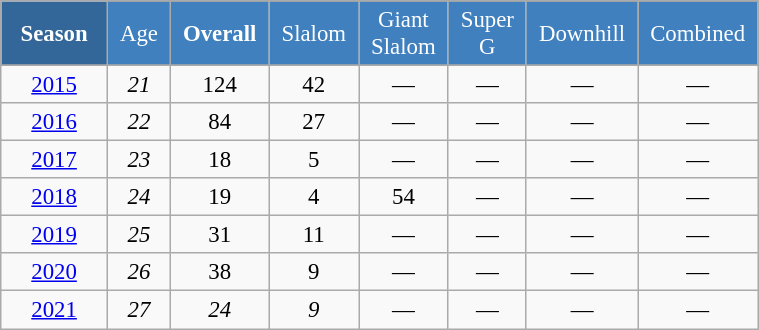<table class="wikitable" style="font-size:95%; text-align:center; border:grey solid 1px; border-collapse:collapse;" width="40%">
<tr style="background-color:#369; color:white;">
<td rowspan="2" colspan="1" width="10%"><strong>Season</strong></td>
</tr>
<tr style="background-color:#4180be; color:white;">
<td width="5%">Age</td>
<td width="5%"><strong>Overall</strong></td>
<td width="5%">Slalom</td>
<td width="5%">Giant<br>Slalom</td>
<td width="5%">Super G</td>
<td width="5%">Downhill</td>
<td width="5%">Combined</td>
</tr>
<tr style="background-color:#8CB2D8; color:white;">
</tr>
<tr>
<td><a href='#'>2015</a></td>
<td><em>21</em></td>
<td>124</td>
<td>42</td>
<td>—</td>
<td>—</td>
<td>—</td>
<td>—</td>
</tr>
<tr>
<td><a href='#'>2016</a></td>
<td><em>22</em></td>
<td>84</td>
<td>27</td>
<td>—</td>
<td>—</td>
<td>—</td>
<td>—</td>
</tr>
<tr>
<td><a href='#'>2017</a></td>
<td><em>23</em></td>
<td>18</td>
<td>5</td>
<td>—</td>
<td>—</td>
<td>—</td>
<td>—</td>
</tr>
<tr>
<td><a href='#'>2018</a></td>
<td><em>24</em></td>
<td>19</td>
<td>4</td>
<td>54</td>
<td>—</td>
<td>—</td>
<td>—</td>
</tr>
<tr>
<td><a href='#'>2019</a></td>
<td><em>25</em></td>
<td>31</td>
<td>11</td>
<td>—</td>
<td>—</td>
<td>—</td>
<td>—</td>
</tr>
<tr>
<td><a href='#'>2020</a></td>
<td><em>26</em></td>
<td>38</td>
<td>9</td>
<td>—</td>
<td>—</td>
<td>—</td>
<td>—</td>
</tr>
<tr>
<td><a href='#'>2021</a></td>
<td><em>27</em></td>
<td><em>24</em></td>
<td><em>9</em></td>
<td>—</td>
<td>—</td>
<td>—</td>
<td>—</td>
</tr>
</table>
